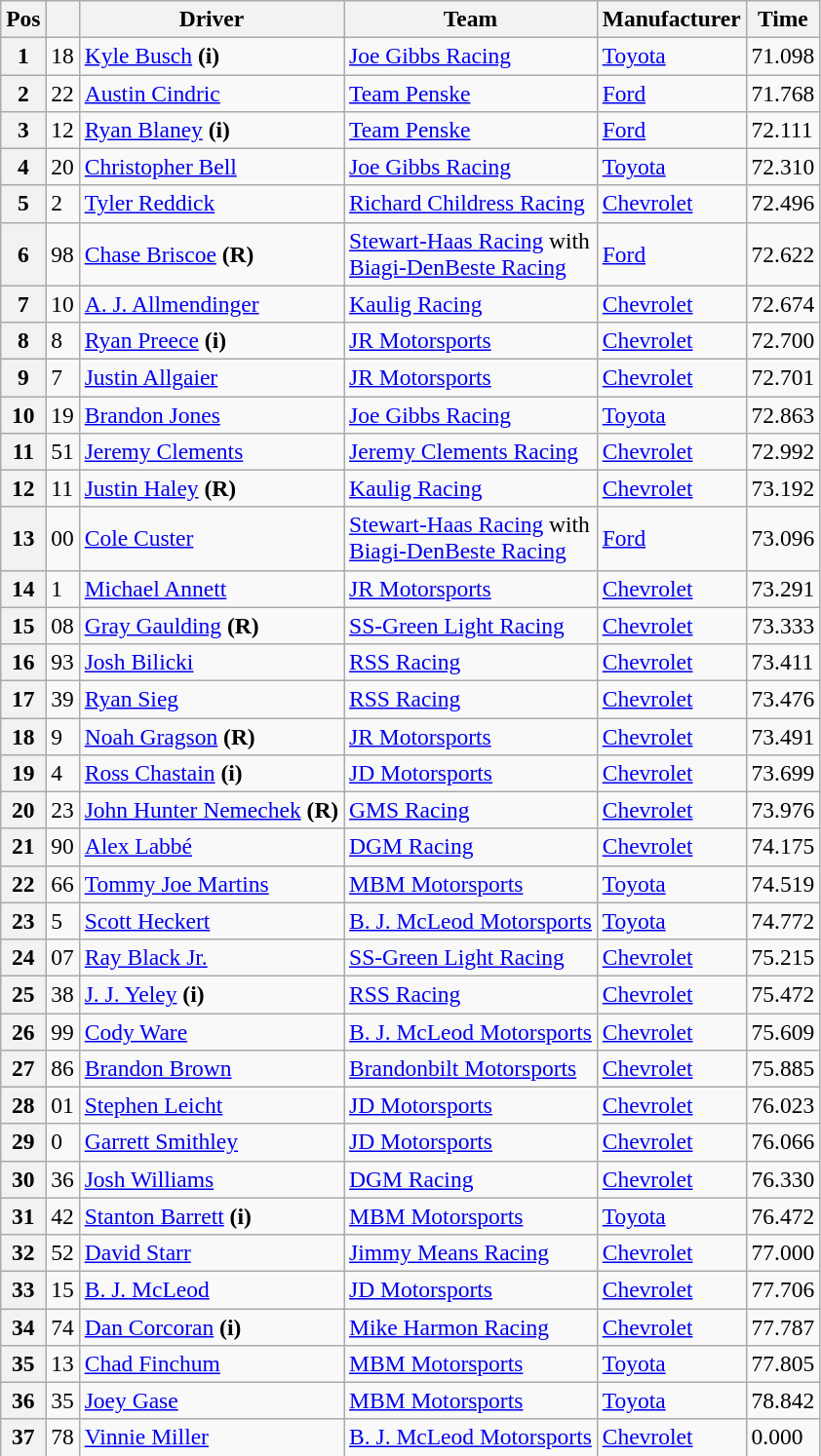<table class="wikitable" style="font-size:98%">
<tr>
<th>Pos</th>
<th></th>
<th>Driver</th>
<th>Team</th>
<th>Manufacturer</th>
<th>Time</th>
</tr>
<tr>
<th>1</th>
<td>18</td>
<td><a href='#'>Kyle Busch</a> <strong>(i)</strong></td>
<td><a href='#'>Joe Gibbs Racing</a></td>
<td><a href='#'>Toyota</a></td>
<td>71.098</td>
</tr>
<tr>
<th>2</th>
<td>22</td>
<td><a href='#'>Austin Cindric</a></td>
<td><a href='#'>Team Penske</a></td>
<td><a href='#'>Ford</a></td>
<td>71.768</td>
</tr>
<tr>
<th>3</th>
<td>12</td>
<td><a href='#'>Ryan Blaney</a> <strong>(i)</strong></td>
<td><a href='#'>Team Penske</a></td>
<td><a href='#'>Ford</a></td>
<td>72.111</td>
</tr>
<tr>
<th>4</th>
<td>20</td>
<td><a href='#'>Christopher Bell</a></td>
<td><a href='#'>Joe Gibbs Racing</a></td>
<td><a href='#'>Toyota</a></td>
<td>72.310</td>
</tr>
<tr>
<th>5</th>
<td>2</td>
<td><a href='#'>Tyler Reddick</a></td>
<td><a href='#'>Richard Childress Racing</a></td>
<td><a href='#'>Chevrolet</a></td>
<td>72.496</td>
</tr>
<tr>
<th>6</th>
<td>98</td>
<td><a href='#'>Chase Briscoe</a> <strong>(R)</strong></td>
<td><a href='#'>Stewart-Haas Racing</a> with <br> <a href='#'>Biagi-DenBeste Racing</a></td>
<td><a href='#'>Ford</a></td>
<td>72.622</td>
</tr>
<tr>
<th>7</th>
<td>10</td>
<td><a href='#'>A. J. Allmendinger</a></td>
<td><a href='#'>Kaulig Racing</a></td>
<td><a href='#'>Chevrolet</a></td>
<td>72.674</td>
</tr>
<tr>
<th>8</th>
<td>8</td>
<td><a href='#'>Ryan Preece</a> <strong>(i)</strong></td>
<td><a href='#'>JR Motorsports</a></td>
<td><a href='#'>Chevrolet</a></td>
<td>72.700</td>
</tr>
<tr>
<th>9</th>
<td>7</td>
<td><a href='#'>Justin Allgaier</a></td>
<td><a href='#'>JR Motorsports</a></td>
<td><a href='#'>Chevrolet</a></td>
<td>72.701</td>
</tr>
<tr>
<th>10</th>
<td>19</td>
<td><a href='#'>Brandon Jones</a></td>
<td><a href='#'>Joe Gibbs Racing</a></td>
<td><a href='#'>Toyota</a></td>
<td>72.863</td>
</tr>
<tr>
<th>11</th>
<td>51</td>
<td><a href='#'>Jeremy Clements</a></td>
<td><a href='#'>Jeremy Clements Racing</a></td>
<td><a href='#'>Chevrolet</a></td>
<td>72.992</td>
</tr>
<tr>
<th>12</th>
<td>11</td>
<td><a href='#'>Justin Haley</a> <strong>(R)</strong></td>
<td><a href='#'>Kaulig Racing</a></td>
<td><a href='#'>Chevrolet</a></td>
<td>73.192</td>
</tr>
<tr>
<th>13</th>
<td>00</td>
<td><a href='#'>Cole Custer</a></td>
<td><a href='#'>Stewart-Haas Racing</a> with <br> <a href='#'>Biagi-DenBeste Racing</a></td>
<td><a href='#'>Ford</a></td>
<td>73.096</td>
</tr>
<tr>
<th>14</th>
<td>1</td>
<td><a href='#'>Michael Annett</a></td>
<td><a href='#'>JR Motorsports</a></td>
<td><a href='#'>Chevrolet</a></td>
<td>73.291</td>
</tr>
<tr>
<th>15</th>
<td>08</td>
<td><a href='#'>Gray Gaulding</a> <strong>(R)</strong></td>
<td><a href='#'>SS-Green Light Racing</a></td>
<td><a href='#'>Chevrolet</a></td>
<td>73.333</td>
</tr>
<tr>
<th>16</th>
<td>93</td>
<td><a href='#'>Josh Bilicki</a></td>
<td><a href='#'>RSS Racing</a></td>
<td><a href='#'>Chevrolet</a></td>
<td>73.411</td>
</tr>
<tr>
<th>17</th>
<td>39</td>
<td><a href='#'>Ryan Sieg</a></td>
<td><a href='#'>RSS Racing</a></td>
<td><a href='#'>Chevrolet</a></td>
<td>73.476</td>
</tr>
<tr>
<th>18</th>
<td>9</td>
<td><a href='#'>Noah Gragson</a> <strong>(R)</strong></td>
<td><a href='#'>JR Motorsports</a></td>
<td><a href='#'>Chevrolet</a></td>
<td>73.491</td>
</tr>
<tr>
<th>19</th>
<td>4</td>
<td><a href='#'>Ross Chastain</a> <strong>(i)</strong></td>
<td><a href='#'>JD Motorsports</a></td>
<td><a href='#'>Chevrolet</a></td>
<td>73.699</td>
</tr>
<tr>
<th>20</th>
<td>23</td>
<td><a href='#'>John Hunter Nemechek</a> <strong>(R)</strong></td>
<td><a href='#'>GMS Racing</a></td>
<td><a href='#'>Chevrolet</a></td>
<td>73.976</td>
</tr>
<tr>
<th>21</th>
<td>90</td>
<td><a href='#'>Alex Labbé</a></td>
<td><a href='#'>DGM Racing</a></td>
<td><a href='#'>Chevrolet</a></td>
<td>74.175</td>
</tr>
<tr>
<th>22</th>
<td>66</td>
<td><a href='#'>Tommy Joe Martins</a></td>
<td><a href='#'>MBM Motorsports</a></td>
<td><a href='#'>Toyota</a></td>
<td>74.519</td>
</tr>
<tr>
<th>23</th>
<td>5</td>
<td><a href='#'>Scott Heckert</a></td>
<td><a href='#'>B. J. McLeod Motorsports</a></td>
<td><a href='#'>Toyota</a></td>
<td>74.772</td>
</tr>
<tr>
<th>24</th>
<td>07</td>
<td><a href='#'>Ray Black Jr.</a></td>
<td><a href='#'>SS-Green Light Racing</a></td>
<td><a href='#'>Chevrolet</a></td>
<td>75.215</td>
</tr>
<tr>
<th>25</th>
<td>38</td>
<td><a href='#'>J. J. Yeley</a> <strong>(i)</strong></td>
<td><a href='#'>RSS Racing</a></td>
<td><a href='#'>Chevrolet</a></td>
<td>75.472</td>
</tr>
<tr>
<th>26</th>
<td>99</td>
<td><a href='#'>Cody Ware</a></td>
<td><a href='#'>B. J. McLeod Motorsports</a></td>
<td><a href='#'>Chevrolet</a></td>
<td>75.609</td>
</tr>
<tr>
<th>27</th>
<td>86</td>
<td><a href='#'>Brandon Brown</a></td>
<td><a href='#'>Brandonbilt Motorsports</a></td>
<td><a href='#'>Chevrolet</a></td>
<td>75.885</td>
</tr>
<tr>
<th>28</th>
<td>01</td>
<td><a href='#'>Stephen Leicht</a></td>
<td><a href='#'>JD Motorsports</a></td>
<td><a href='#'>Chevrolet</a></td>
<td>76.023</td>
</tr>
<tr>
<th>29</th>
<td>0</td>
<td><a href='#'>Garrett Smithley</a></td>
<td><a href='#'>JD Motorsports</a></td>
<td><a href='#'>Chevrolet</a></td>
<td>76.066</td>
</tr>
<tr>
<th>30</th>
<td>36</td>
<td><a href='#'>Josh Williams</a></td>
<td><a href='#'>DGM Racing</a></td>
<td><a href='#'>Chevrolet</a></td>
<td>76.330</td>
</tr>
<tr>
<th>31</th>
<td>42</td>
<td><a href='#'>Stanton Barrett</a> <strong>(i)</strong></td>
<td><a href='#'>MBM Motorsports</a></td>
<td><a href='#'>Toyota</a></td>
<td>76.472</td>
</tr>
<tr>
<th>32</th>
<td>52</td>
<td><a href='#'>David Starr</a></td>
<td><a href='#'>Jimmy Means Racing</a></td>
<td><a href='#'>Chevrolet</a></td>
<td>77.000</td>
</tr>
<tr>
<th>33</th>
<td>15</td>
<td><a href='#'>B. J. McLeod</a></td>
<td><a href='#'>JD Motorsports</a></td>
<td><a href='#'>Chevrolet</a></td>
<td>77.706</td>
</tr>
<tr>
<th>34</th>
<td>74</td>
<td><a href='#'>Dan Corcoran</a> <strong>(i)</strong></td>
<td><a href='#'>Mike Harmon Racing</a></td>
<td><a href='#'>Chevrolet</a></td>
<td>77.787</td>
</tr>
<tr>
<th>35</th>
<td>13</td>
<td><a href='#'>Chad Finchum</a></td>
<td><a href='#'>MBM Motorsports</a></td>
<td><a href='#'>Toyota</a></td>
<td>77.805</td>
</tr>
<tr>
<th>36</th>
<td>35</td>
<td><a href='#'>Joey Gase</a></td>
<td><a href='#'>MBM Motorsports</a></td>
<td><a href='#'>Toyota</a></td>
<td>78.842</td>
</tr>
<tr>
<th>37</th>
<td>78</td>
<td><a href='#'>Vinnie Miller</a></td>
<td><a href='#'>B. J. McLeod Motorsports</a></td>
<td><a href='#'>Chevrolet</a></td>
<td>0.000</td>
</tr>
<tr>
</tr>
</table>
